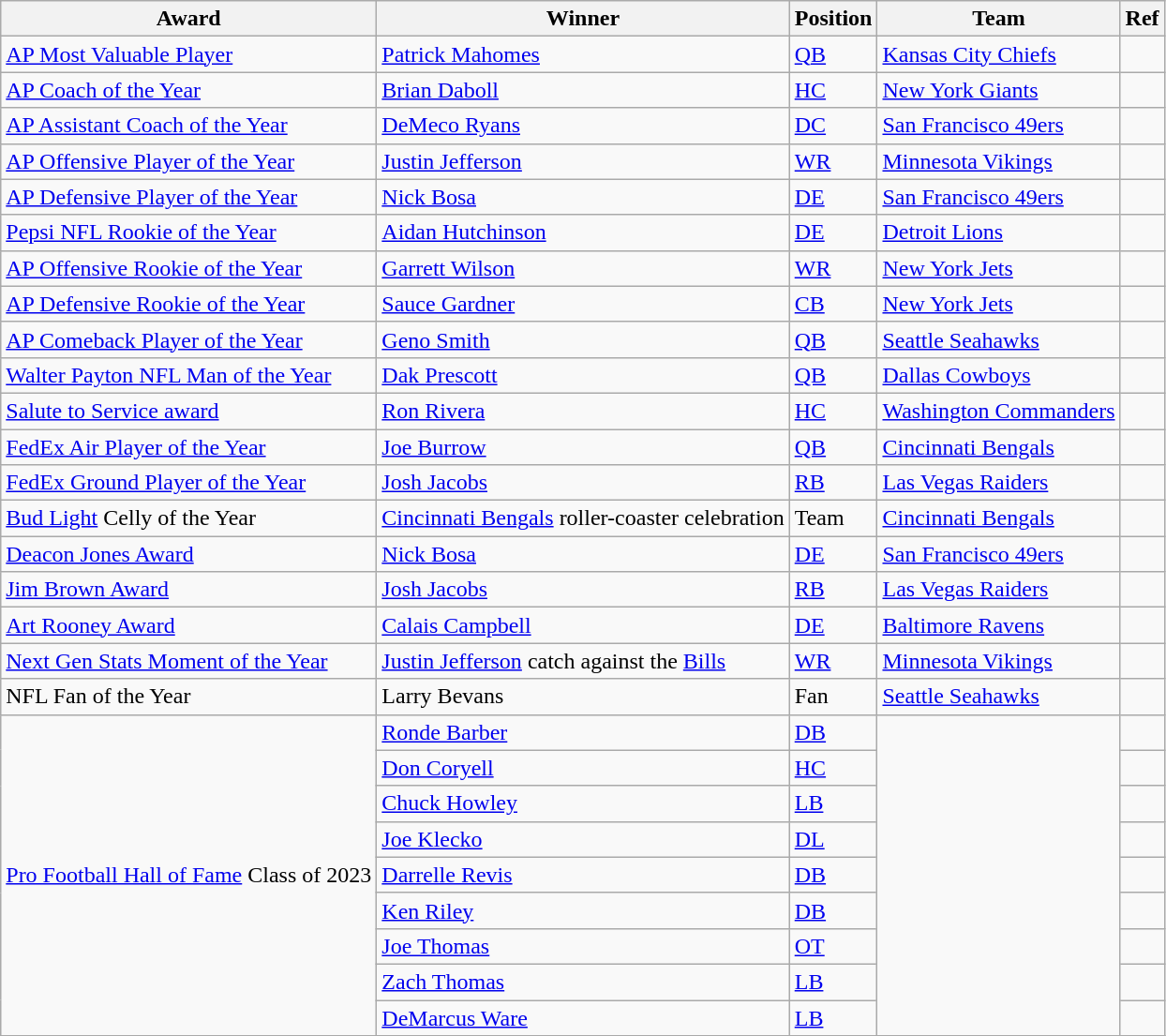<table class="wikitable source">
<tr>
<th>Award</th>
<th>Winner</th>
<th>Position</th>
<th>Team</th>
<th>Ref</th>
</tr>
<tr>
<td><a href='#'>AP Most Valuable Player</a></td>
<td><a href='#'>Patrick Mahomes</a></td>
<td><a href='#'>QB</a></td>
<td><a href='#'>Kansas City Chiefs</a></td>
<td></td>
</tr>
<tr>
<td><a href='#'>AP Coach of the Year</a></td>
<td><a href='#'>Brian Daboll</a></td>
<td><a href='#'>HC</a></td>
<td><a href='#'>New York Giants</a></td>
<td></td>
</tr>
<tr>
<td><a href='#'>AP Assistant Coach of the Year</a></td>
<td><a href='#'>DeMeco Ryans</a></td>
<td><a href='#'>DC</a></td>
<td><a href='#'>San Francisco 49ers</a></td>
<td></td>
</tr>
<tr>
<td><a href='#'>AP Offensive Player of the Year</a></td>
<td><a href='#'>Justin Jefferson</a></td>
<td><a href='#'>WR</a></td>
<td><a href='#'>Minnesota Vikings</a></td>
<td></td>
</tr>
<tr>
<td><a href='#'>AP Defensive Player of the Year</a></td>
<td><a href='#'>Nick Bosa</a></td>
<td><a href='#'>DE</a></td>
<td><a href='#'>San Francisco 49ers</a></td>
<td></td>
</tr>
<tr>
<td><a href='#'>Pepsi NFL Rookie of the Year</a></td>
<td><a href='#'>Aidan Hutchinson</a></td>
<td><a href='#'>DE</a></td>
<td><a href='#'>Detroit Lions</a></td>
<td></td>
</tr>
<tr>
<td><a href='#'>AP Offensive Rookie of the Year</a></td>
<td><a href='#'>Garrett Wilson</a></td>
<td><a href='#'>WR</a></td>
<td><a href='#'>New York Jets</a></td>
<td></td>
</tr>
<tr>
<td><a href='#'>AP Defensive Rookie of the Year</a></td>
<td><a href='#'>Sauce Gardner</a></td>
<td><a href='#'>CB</a></td>
<td><a href='#'>New York Jets</a></td>
<td></td>
</tr>
<tr>
<td><a href='#'>AP Comeback Player of the Year</a></td>
<td><a href='#'>Geno Smith</a></td>
<td><a href='#'>QB</a></td>
<td><a href='#'>Seattle Seahawks</a></td>
<td></td>
</tr>
<tr>
<td><a href='#'>Walter Payton NFL Man of the Year</a></td>
<td><a href='#'>Dak Prescott</a></td>
<td><a href='#'>QB</a></td>
<td><a href='#'>Dallas Cowboys</a></td>
<td></td>
</tr>
<tr>
<td><a href='#'>Salute to Service award</a></td>
<td><a href='#'>Ron Rivera</a></td>
<td><a href='#'>HC</a></td>
<td><a href='#'>Washington Commanders</a></td>
<td></td>
</tr>
<tr>
<td><a href='#'>FedEx Air Player of the Year</a></td>
<td><a href='#'>Joe Burrow</a></td>
<td><a href='#'>QB</a></td>
<td><a href='#'>Cincinnati Bengals</a></td>
<td></td>
</tr>
<tr>
<td><a href='#'>FedEx Ground Player of the Year</a></td>
<td><a href='#'>Josh Jacobs</a></td>
<td><a href='#'>RB</a></td>
<td><a href='#'>Las Vegas Raiders</a></td>
<td></td>
</tr>
<tr>
<td><a href='#'>Bud Light</a> Celly of the Year</td>
<td><a href='#'>Cincinnati Bengals</a> roller-coaster celebration</td>
<td>Team</td>
<td><a href='#'>Cincinnati Bengals</a></td>
<td></td>
</tr>
<tr>
<td><a href='#'>Deacon Jones Award</a></td>
<td><a href='#'>Nick Bosa</a></td>
<td><a href='#'>DE</a></td>
<td><a href='#'>San Francisco 49ers</a></td>
<td></td>
</tr>
<tr>
<td><a href='#'>Jim Brown Award</a></td>
<td><a href='#'>Josh Jacobs</a></td>
<td><a href='#'>RB</a></td>
<td><a href='#'>Las Vegas Raiders</a></td>
<td></td>
</tr>
<tr>
<td><a href='#'>Art Rooney Award</a></td>
<td><a href='#'>Calais Campbell</a></td>
<td><a href='#'>DE</a></td>
<td><a href='#'>Baltimore Ravens</a></td>
<td></td>
</tr>
<tr>
<td><a href='#'>Next Gen Stats Moment of the Year</a></td>
<td><a href='#'>Justin Jefferson</a> catch against the <a href='#'>Bills</a></td>
<td><a href='#'>WR</a></td>
<td><a href='#'>Minnesota Vikings</a></td>
<td></td>
</tr>
<tr>
<td>NFL Fan of the Year</td>
<td>Larry Bevans</td>
<td>Fan</td>
<td><a href='#'>Seattle Seahawks</a></td>
<td></td>
</tr>
<tr>
<td rowspan="9"><a href='#'>Pro Football Hall of Fame</a> Class of 2023</td>
<td><a href='#'>Ronde Barber</a></td>
<td><a href='#'>DB</a></td>
<td rowspan="9"></td>
<td></td>
</tr>
<tr>
<td><a href='#'>Don Coryell</a></td>
<td><a href='#'>HC</a></td>
<td></td>
</tr>
<tr>
<td><a href='#'>Chuck Howley</a></td>
<td><a href='#'>LB</a></td>
<td></td>
</tr>
<tr>
<td><a href='#'>Joe Klecko</a></td>
<td><a href='#'>DL</a></td>
<td></td>
</tr>
<tr>
<td><a href='#'>Darrelle Revis</a></td>
<td><a href='#'>DB</a></td>
<td></td>
</tr>
<tr>
<td><a href='#'>Ken Riley</a></td>
<td><a href='#'>DB</a></td>
<td></td>
</tr>
<tr>
<td><a href='#'>Joe Thomas</a></td>
<td><a href='#'>OT</a></td>
<td></td>
</tr>
<tr>
<td><a href='#'>Zach Thomas</a></td>
<td><a href='#'>LB</a></td>
<td></td>
</tr>
<tr>
<td><a href='#'>DeMarcus Ware</a></td>
<td><a href='#'>LB</a></td>
<td></td>
</tr>
<tr>
</tr>
</table>
